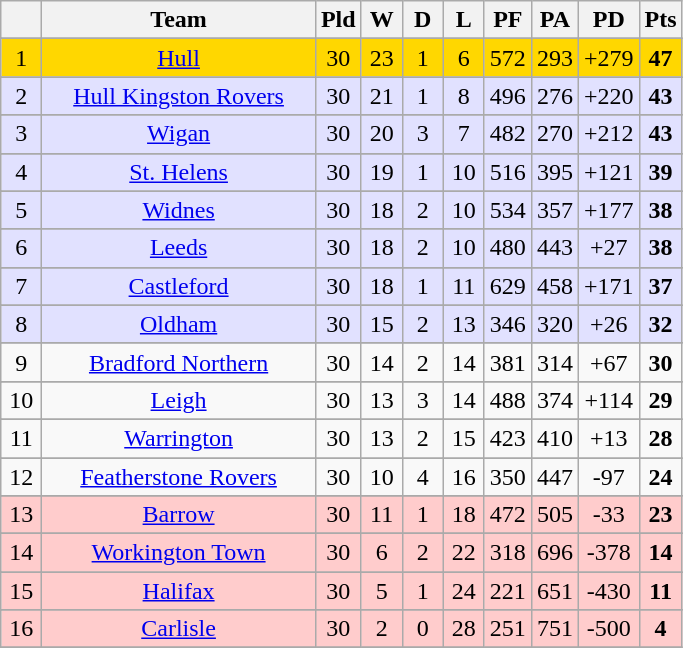<table class="wikitable" style="text-align:center;">
<tr>
<th width=20 abbr="Position"></th>
<th width=175>Team</th>
<th width=20 abbr="Played">Pld</th>
<th width=20 abbr="Won">W</th>
<th width=20 abbr="Drawn">D</th>
<th width=20 abbr="Lost">L</th>
<th width=20 abbr="Points for">PF</th>
<th width=20 abbr="Points against">PA</th>
<th width=20 abbr="Points difference">PD</th>
<th width=20 abbr="Points">Pts</th>
</tr>
<tr>
</tr>
<tr align=center style="background:#FFD700;">
<td>1</td>
<td style="text-align:center;"> <a href='#'>Hull</a></td>
<td>30</td>
<td>23</td>
<td>1</td>
<td>6</td>
<td>572</td>
<td>293</td>
<td>+279</td>
<td><strong>47</strong></td>
</tr>
<tr --->
</tr>
<tr align=center style="background:#e1e1ff;">
<td>2</td>
<td style="text-align:center;"> <a href='#'>Hull Kingston Rovers</a></td>
<td>30</td>
<td>21</td>
<td>1</td>
<td>8</td>
<td>496</td>
<td>276</td>
<td>+220</td>
<td><strong>43</strong></td>
</tr>
<tr --->
</tr>
<tr align=center style="background:#e1e1ff;">
<td>3</td>
<td style="text-align:center;"> <a href='#'>Wigan</a></td>
<td>30</td>
<td>20</td>
<td>3</td>
<td>7</td>
<td>482</td>
<td>270</td>
<td>+212</td>
<td><strong>43</strong></td>
</tr>
<tr --->
</tr>
<tr align=center style="background:#e1e1ff;">
<td>4</td>
<td style="text-align:center;"> <a href='#'>St. Helens</a></td>
<td>30</td>
<td>19</td>
<td>1</td>
<td>10</td>
<td>516</td>
<td>395</td>
<td>+121</td>
<td><strong>39</strong></td>
</tr>
<tr --->
</tr>
<tr align=center style="background:#e1e1ff;">
<td>5</td>
<td style="text-align:center;"> <a href='#'>Widnes</a></td>
<td>30</td>
<td>18</td>
<td>2</td>
<td>10</td>
<td>534</td>
<td>357</td>
<td>+177</td>
<td><strong>38</strong></td>
</tr>
<tr --->
</tr>
<tr align=center style="background:#e1e1ff;">
<td>6</td>
<td style="text-align:center;"> <a href='#'>Leeds</a></td>
<td>30</td>
<td>18</td>
<td>2</td>
<td>10</td>
<td>480</td>
<td>443</td>
<td>+27</td>
<td><strong>38</strong></td>
</tr>
<tr --->
</tr>
<tr align=center style="background:#e1e1ff;">
<td>7</td>
<td style="text-align:center;"> <a href='#'>Castleford</a></td>
<td>30</td>
<td>18</td>
<td>1</td>
<td>11</td>
<td>629</td>
<td>458</td>
<td>+171</td>
<td><strong>37</strong></td>
</tr>
<tr --->
</tr>
<tr align=center style="background:#e1e1ff;">
<td>8</td>
<td style="text-align:center;"> <a href='#'>Oldham</a></td>
<td>30</td>
<td>15</td>
<td>2</td>
<td>13</td>
<td>346</td>
<td>320</td>
<td>+26</td>
<td><strong>32</strong></td>
</tr>
<tr --->
</tr>
<tr align=center style="background:">
<td>9</td>
<td style="text-align:center;"> <a href='#'>Bradford Northern</a></td>
<td>30</td>
<td>14</td>
<td>2</td>
<td>14</td>
<td>381</td>
<td>314</td>
<td>+67</td>
<td><strong>30</strong></td>
</tr>
<tr --->
</tr>
<tr align=center style="background:">
<td>10</td>
<td style="text-align:center;"> <a href='#'>Leigh</a></td>
<td>30</td>
<td>13</td>
<td>3</td>
<td>14</td>
<td>488</td>
<td>374</td>
<td>+114</td>
<td><strong>29</strong></td>
</tr>
<tr --->
</tr>
<tr align=center style="background:">
<td>11</td>
<td style="text-align:center;"> <a href='#'>Warrington</a></td>
<td>30</td>
<td>13</td>
<td>2</td>
<td>15</td>
<td>423</td>
<td>410</td>
<td>+13</td>
<td><strong>28</strong></td>
</tr>
<tr --->
</tr>
<tr align=center style="background:">
<td>12</td>
<td style="text-align:center;"> <a href='#'>Featherstone Rovers</a></td>
<td>30</td>
<td>10</td>
<td>4</td>
<td>16</td>
<td>350</td>
<td>447</td>
<td>-97</td>
<td><strong>24</strong></td>
</tr>
<tr --->
</tr>
<tr align=center style="background:#FFCCCC">
<td>13</td>
<td style="text-align:center;"> <a href='#'>Barrow</a></td>
<td>30</td>
<td>11</td>
<td>1</td>
<td>18</td>
<td>472</td>
<td>505</td>
<td>-33</td>
<td><strong>23</strong></td>
</tr>
<tr --->
</tr>
<tr align=center style="background:#FFCCCC">
<td>14</td>
<td style="text-align:center;"> <a href='#'>Workington Town</a></td>
<td>30</td>
<td>6</td>
<td>2</td>
<td>22</td>
<td>318</td>
<td>696</td>
<td>-378</td>
<td><strong>14</strong></td>
</tr>
<tr --->
</tr>
<tr align=center style="background:#FFCCCC">
<td>15</td>
<td style="text-align:center;"> <a href='#'>Halifax</a></td>
<td>30</td>
<td>5</td>
<td>1</td>
<td>24</td>
<td>221</td>
<td>651</td>
<td>-430</td>
<td><strong>11</strong></td>
</tr>
<tr --->
</tr>
<tr align=center style="background:#FFCCCC">
<td>16</td>
<td style="text-align:center;"><a href='#'>Carlisle</a></td>
<td>30</td>
<td>2</td>
<td>0</td>
<td>28</td>
<td>251</td>
<td>751</td>
<td>-500</td>
<td><strong>4</strong></td>
</tr>
<tr --->
</tr>
</table>
